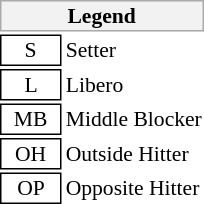<table class="toccolours" style="margin-left: 50px; font-size: 90%; white-space: nowrap; valign: middle;">
<tr>
<th colspan="6" style="background-color: #F2F2F2; border: 1px solid #AAAAAA;">Legend</th>
</tr>
<tr>
<td style="border: 1px solid black;" align=center>  S  </td>
<td>Setter</td>
</tr>
<tr>
<td style="border: 1px solid black;" align=center>  L  </td>
<td>Libero</td>
</tr>
<tr>
<td style="border: 1px solid black;" align=center>  MB  </td>
<td>Middle Blocker</td>
</tr>
<tr>
<td style="border: 1px solid black;" align=center>  OH  </td>
<td>Outside Hitter</td>
</tr>
<tr>
<td style="border: 1px solid black;" align=center>  OP  </td>
<td>Opposite Hitter</td>
</tr>
<tr>
</tr>
</table>
